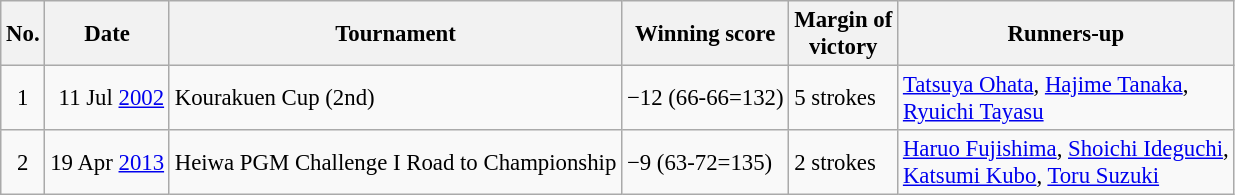<table class="wikitable" style="font-size:95%;">
<tr>
<th>No.</th>
<th>Date</th>
<th>Tournament</th>
<th>Winning score</th>
<th>Margin of<br>victory</th>
<th>Runners-up</th>
</tr>
<tr>
<td align=center>1</td>
<td align=right>11 Jul <a href='#'>2002</a></td>
<td>Kourakuen Cup (2nd)</td>
<td>−12 (66-66=132)</td>
<td>5 strokes</td>
<td> <a href='#'>Tatsuya Ohata</a>,  <a href='#'>Hajime Tanaka</a>,<br> <a href='#'>Ryuichi Tayasu</a></td>
</tr>
<tr>
<td align=center>2</td>
<td align=right>19 Apr <a href='#'>2013</a></td>
<td>Heiwa PGM Challenge I Road to Championship</td>
<td>−9 (63-72=135)</td>
<td>2 strokes</td>
<td> <a href='#'>Haruo Fujishima</a>,  <a href='#'>Shoichi Ideguchi</a>,<br> <a href='#'>Katsumi Kubo</a>,  <a href='#'>Toru Suzuki</a></td>
</tr>
</table>
